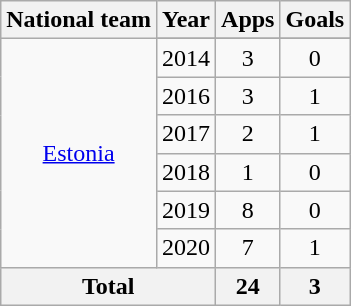<table class=wikitable style="text-align: center">
<tr>
<th>National team</th>
<th>Year</th>
<th>Apps</th>
<th>Goals</th>
</tr>
<tr>
<td rowspan=7><a href='#'>Estonia</a></td>
</tr>
<tr>
<td>2014</td>
<td>3</td>
<td>0</td>
</tr>
<tr>
<td>2016</td>
<td>3</td>
<td>1</td>
</tr>
<tr>
<td>2017</td>
<td>2</td>
<td>1</td>
</tr>
<tr>
<td>2018</td>
<td>1</td>
<td>0</td>
</tr>
<tr>
<td>2019</td>
<td>8</td>
<td>0</td>
</tr>
<tr>
<td>2020</td>
<td>7</td>
<td>1</td>
</tr>
<tr>
<th colspan=2>Total</th>
<th>24</th>
<th>3</th>
</tr>
</table>
